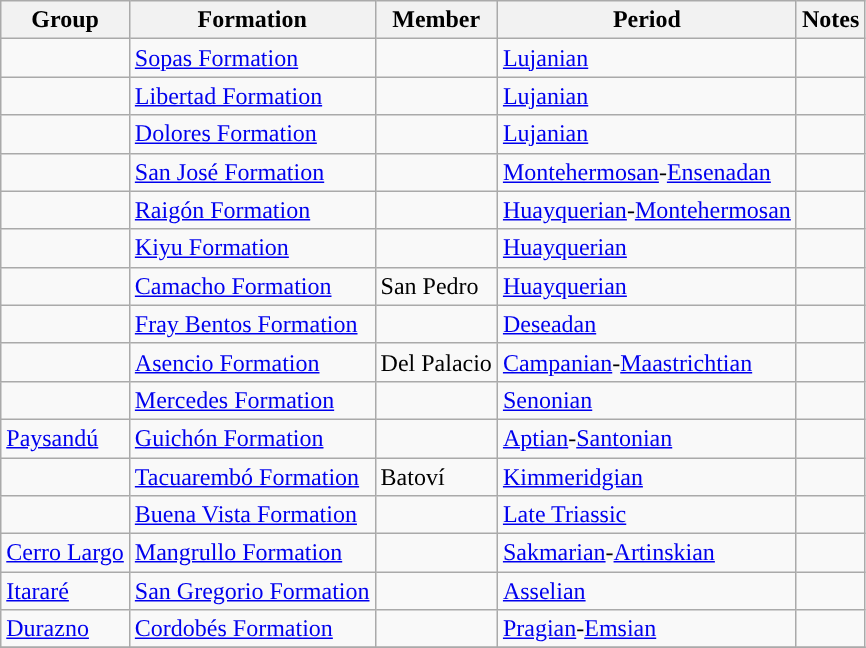<table class="wikitable sortable">
<tr>
<th>Group</th>
<th>Formation</th>
<th>Member</th>
<th>Period</th>
<th class="unsortable">Notes</th>
</tr>
<tr>
<td></td>
<td><a href='#'>Sopas Formation</a></td>
<td></td>
<td style="background-color: "><a href='#'>Lujanian</a></td>
<td align=center></td>
</tr>
<tr>
<td></td>
<td><a href='#'>Libertad Formation</a></td>
<td></td>
<td style="background-color: "><a href='#'>Lujanian</a></td>
<td align=center></td>
</tr>
<tr>
<td></td>
<td><a href='#'>Dolores Formation</a></td>
<td></td>
<td style="background-color: "><a href='#'>Lujanian</a></td>
<td align=center><br></td>
</tr>
<tr>
<td></td>
<td><a href='#'>San José Formation</a></td>
<td></td>
<td style="background-color: "><a href='#'>Montehermosan</a>-<a href='#'>Ensenadan</a></td>
<td align=center></td>
</tr>
<tr>
<td></td>
<td><a href='#'>Raigón Formation</a></td>
<td></td>
<td style="background-color: "><a href='#'>Huayquerian</a>-<a href='#'>Montehermosan</a></td>
<td align=center></td>
</tr>
<tr>
<td></td>
<td><a href='#'>Kiyu Formation</a></td>
<td></td>
<td style="background-color: "><a href='#'>Huayquerian</a></td>
<td align=center></td>
</tr>
<tr>
<td></td>
<td><a href='#'>Camacho Formation</a></td>
<td>San Pedro</td>
<td style="background-color: "><a href='#'>Huayquerian</a></td>
<td align=center></td>
</tr>
<tr>
<td></td>
<td><a href='#'>Fray Bentos Formation</a></td>
<td></td>
<td style="background-color: "><a href='#'>Deseadan</a></td>
<td align=center></td>
</tr>
<tr>
<td></td>
<td><a href='#'>Asencio Formation</a></td>
<td>Del Palacio</td>
<td style="background-color: "><a href='#'>Campanian</a>-<a href='#'>Maastrichtian</a></td>
<td align=center></td>
</tr>
<tr>
<td></td>
<td><a href='#'>Mercedes Formation</a></td>
<td></td>
<td style="background-color: "><a href='#'>Senonian</a></td>
<td align=center></td>
</tr>
<tr>
<td><a href='#'>Paysandú</a></td>
<td><a href='#'>Guichón Formation</a></td>
<td></td>
<td style="background-color: "><a href='#'>Aptian</a>-<a href='#'>Santonian</a></td>
<td align=center></td>
</tr>
<tr>
<td></td>
<td><a href='#'>Tacuarembó Formation</a></td>
<td>Batoví</td>
<td style="background-color: "><a href='#'>Kimmeridgian</a></td>
<td align=center></td>
</tr>
<tr>
<td></td>
<td><a href='#'>Buena Vista Formation</a></td>
<td></td>
<td style="background-color: "><a href='#'>Late Triassic</a></td>
<td align=center></td>
</tr>
<tr>
<td><a href='#'>Cerro Largo</a></td>
<td><a href='#'>Mangrullo Formation</a></td>
<td></td>
<td style="background-color: "><a href='#'>Sakmarian</a>-<a href='#'>Artinskian</a></td>
<td align=center></td>
</tr>
<tr>
<td><a href='#'>Itararé</a></td>
<td><a href='#'>San Gregorio Formation</a></td>
<td></td>
<td style="background-color: "><a href='#'>Asselian</a></td>
<td align=center></td>
</tr>
<tr>
<td><a href='#'>Durazno</a></td>
<td><a href='#'>Cordobés Formation</a></td>
<td></td>
<td style="background-color: "><a href='#'>Pragian</a>-<a href='#'>Emsian</a></td>
<td align="center"></td>
</tr>
<tr>
</tr>
</table>
